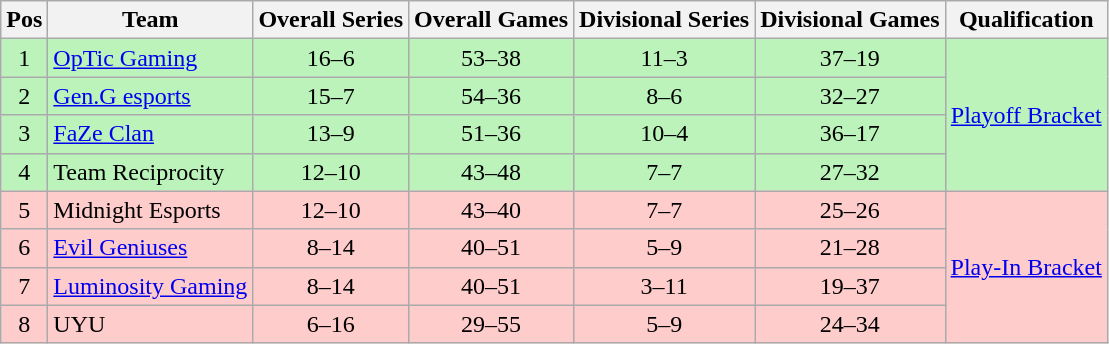<table class="wikitable" style="text-align:middle">
<tr>
<th>Pos</th>
<th>Team</th>
<th>Overall Series</th>
<th>Overall Games</th>
<th>Divisional Series</th>
<th>Divisional Games</th>
<th>Qualification</th>
</tr>
<tr>
<td style="text-align:center; background:#BBF3BB;">1</td>
<td style="text-align:left; background:#BBF3BB;"><a href='#'>OpTic Gaming</a></td>
<td style="text-align:center; background:#BBF3BB;">16–6</td>
<td style="text-align:center; background:#BBF3BB;">53–38</td>
<td style="text-align:center; background:#BBF3BB;">11–3</td>
<td style="text-align:center; background:#BBF3BB;">37–19</td>
<td style="text-align:center; background:#BBF3BB;" rowspan="4"><a href='#'>Playoff Bracket</a></td>
</tr>
<tr>
<td style="text-align:center; background:#BBF3BB;">2</td>
<td style="text-align:left; background:#BBF3BB;"><a href='#'>Gen.G esports</a></td>
<td style="text-align:center; background:#BBF3BB;">15–7</td>
<td style="text-align:center; background:#BBF3BB;">54–36</td>
<td style="text-align:center; background:#BBF3BB;">8–6</td>
<td style="text-align:center; background:#BBF3BB;">32–27</td>
</tr>
<tr>
<td style="text-align:center; background:#BBF3BB;">3</td>
<td style="text-align:left; background:#BBF3BB;"><a href='#'>FaZe Clan</a></td>
<td style="text-align:center; background:#BBF3BB;">13–9</td>
<td style="text-align:center; background:#BBF3BB;">51–36</td>
<td style="text-align:center; background:#BBF3BB;">10–4</td>
<td style="text-align:center; background:#BBF3BB;">36–17</td>
</tr>
<tr>
<td style="text-align:center; background:#BBF3BB;">4</td>
<td style="text-align:left; background:#BBF3BB;">Team Reciprocity</td>
<td style="text-align:center; background:#BBF3BB;">12–10</td>
<td style="text-align:center; background:#BBF3BB;">43–48</td>
<td style="text-align:center; background:#BBF3BB;">7–7</td>
<td style="text-align:center; background:#BBF3BB;">27–32</td>
</tr>
<tr>
<td style="text-align:center; background:#FFCCCC;">5</td>
<td style="text-align:left; background:#FFCCCC;">Midnight Esports</td>
<td style="text-align:center; background:#FFCCCC;">12–10</td>
<td style="text-align:center; background:#FFCCCC;">43–40</td>
<td style="text-align:center; background:#FFCCCC;">7–7</td>
<td style="text-align:center; background:#FFCCCC;">25–26</td>
<td style="text-align:center; background:#FFCCCC;" rowspan="4"><a href='#'>Play-In Bracket</a></td>
</tr>
<tr>
<td style="text-align:center; background:#FFCCCC;">6</td>
<td style="text-align:left; background:#FFCCCC;"><a href='#'>Evil Geniuses</a></td>
<td style="text-align:center; background:#FFCCCC;">8–14</td>
<td style="text-align:center; background:#FFCCCC;">40–51</td>
<td style="text-align:center; background:#FFCCCC;">5–9</td>
<td style="text-align:center; background:#FFCCCC;">21–28</td>
</tr>
<tr>
<td style="text-align:center; background:#FFCCCC;">7</td>
<td style="text-align:left; background:#FFCCCC;"><a href='#'>Luminosity Gaming</a></td>
<td style="text-align:center; background:#FFCCCC;">8–14</td>
<td style="text-align:center; background:#FFCCCC;">40–51</td>
<td style="text-align:center; background:#FFCCCC;">3–11</td>
<td style="text-align:center; background:#FFCCCC;">19–37</td>
</tr>
<tr>
<td style="text-align:center; background:#FFCCCC;">8</td>
<td style="text-align:left; background:#FFCCCC;">UYU</td>
<td style="text-align:center; background:#FFCCCC;">6–16</td>
<td style="text-align:center; background:#FFCCCC;">29–55</td>
<td style="text-align:center; background:#FFCCCC;">5–9</td>
<td style="text-align:center; background:#FFCCCC;">24–34</td>
</tr>
</table>
